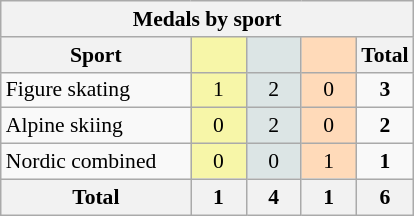<table class="wikitable" style="font-size:90%; text-align:center;">
<tr>
<th colspan=5>Medals by sport</th>
</tr>
<tr>
<th width=120>Sport</th>
<th scope="col" width=30 style="background:#F7F6A8;"></th>
<th scope="col" width=30 style="background:#DCE5E5;"></th>
<th scope="col" width=30 style="background:#FFDAB9;"></th>
<th width=30>Total</th>
</tr>
<tr>
<td align=left>Figure skating</td>
<td style="background:#F7F6A8;">1</td>
<td style="background:#DCE5E5;">2</td>
<td style="background:#FFDAB9;">0</td>
<td><strong>3</strong></td>
</tr>
<tr>
<td align=left>Alpine skiing</td>
<td style="background:#F7F6A8;">0</td>
<td style="background:#DCE5E5;">2</td>
<td style="background:#FFDAB9;">0</td>
<td><strong>2</strong></td>
</tr>
<tr>
<td align=left>Nordic combined</td>
<td style="background:#F7F6A8;">0</td>
<td style="background:#DCE5E5;">0</td>
<td style="background:#FFDAB9;">1</td>
<td><strong>1</strong></td>
</tr>
<tr class="sortbottom">
<th>Total</th>
<th>1</th>
<th>4</th>
<th>1</th>
<th>6</th>
</tr>
</table>
